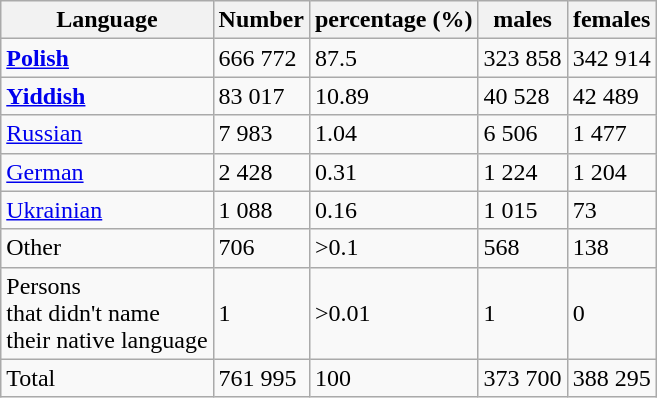<table align="center" class="wikitable plainlinks TablePager">
<tr>
<th>Language</th>
<th>Number</th>
<th>percentage (%)</th>
<th>males</th>
<th>females</th>
</tr>
<tr ---->
<td><strong><a href='#'>Polish</a></strong></td>
<td>666 772</td>
<td>87.5</td>
<td>323 858</td>
<td>342 914</td>
</tr>
<tr ---->
<td><strong><a href='#'>Yiddish</a></strong></td>
<td>83 017</td>
<td>10.89</td>
<td>40 528</td>
<td>42 489</td>
</tr>
<tr ---->
<td><a href='#'>Russian</a></td>
<td>7 983</td>
<td>1.04</td>
<td>6 506</td>
<td>1 477</td>
</tr>
<tr ---->
<td><a href='#'>German</a></td>
<td>2 428</td>
<td>0.31</td>
<td>1 224</td>
<td>1 204</td>
</tr>
<tr ---->
<td><a href='#'>Ukrainian</a></td>
<td>1 088</td>
<td>0.16</td>
<td>1 015</td>
<td>73</td>
</tr>
<tr ---->
<td>Other</td>
<td>706</td>
<td>>0.1</td>
<td>568</td>
<td>138</td>
</tr>
<tr ---->
<td>Persons <br>that didn't name<br> their native language</td>
<td>1</td>
<td>>0.01</td>
<td>1</td>
<td>0</td>
</tr>
<tr ---->
<td>Total</td>
<td>761 995</td>
<td>100</td>
<td>373 700</td>
<td>388 295</td>
</tr>
</table>
